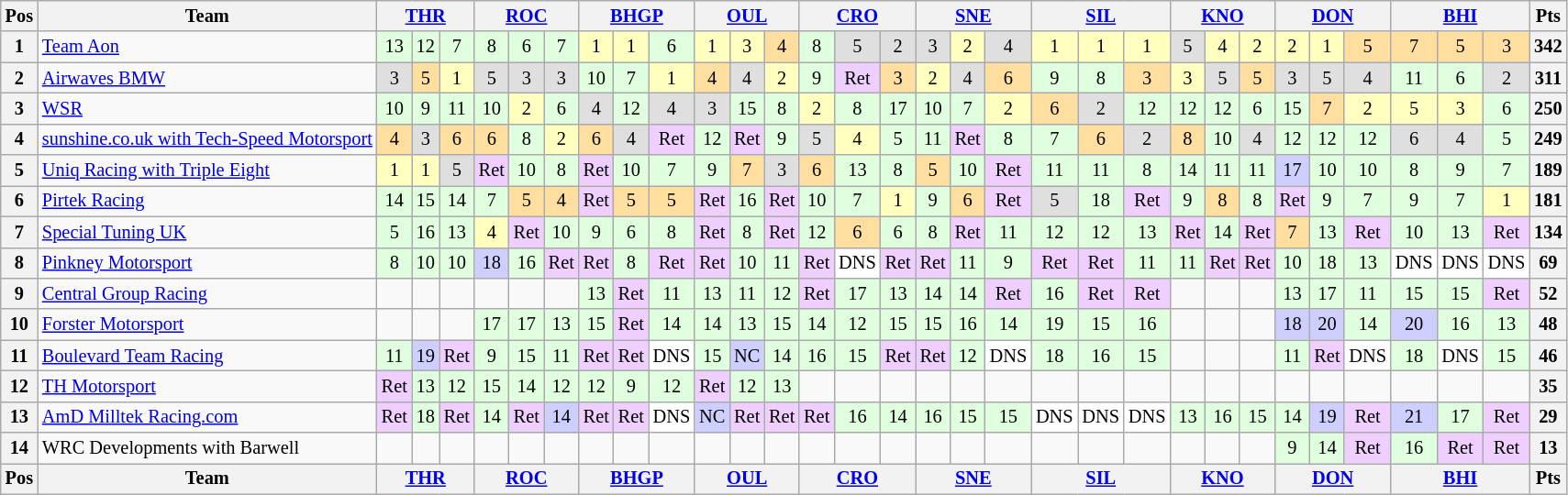<table class="wikitable" style="font-size: 85%; text-align: center;">
<tr valign="top">
<th valign="middle">Pos</th>
<th valign="middle">Team</th>
<th colspan="3"><a href='#'>THR</a></th>
<th colspan="3"><a href='#'>ROC</a></th>
<th colspan="3"><a href='#'>BHGP</a></th>
<th colspan="3"><a href='#'>OUL</a></th>
<th colspan="3"><a href='#'>CRO</a></th>
<th colspan="3"><a href='#'>SNE</a></th>
<th colspan="3"><a href='#'>SIL</a></th>
<th colspan="3"><a href='#'>KNO</a></th>
<th colspan="3"><a href='#'>DON</a></th>
<th colspan="3"><a href='#'>BHI</a></th>
<th valign=middle>Pts</th>
</tr>
<tr>
<th>1</th>
<td align=left><a href='#'>Team Aon</a></td>
<td style="background:#DFFFDF;">13</td>
<td style="background:#DFFFDF;">12</td>
<td style="background:#DFFFDF;">7</td>
<td style="background:#DFFFDF;">8</td>
<td style="background:#DFFFDF;">6</td>
<td style="background:#DFFFDF;">7</td>
<td style="background:#FFFFBF;">1</td>
<td style="background:#FFFFBF;">1</td>
<td style="background:#DFFFDF;">6</td>
<td style="background:#FFFFBF;">1</td>
<td style="background:#FFFFBF;">3</td>
<td style="background:#FFDF9F;">4</td>
<td style="background:#DFFFDF;">8</td>
<td style="background:#DFDFDF;">5</td>
<td style="background:#DFDFDF;">2</td>
<td style="background:#DFDFDF;">3</td>
<td style="background:#FFFFBF;">2</td>
<td style="background:#DFDFDF;">4</td>
<td style="background:#FFFFBF;">1</td>
<td style="background:#FFFFBF;">1</td>
<td style="background:#FFFFBF;">1</td>
<td style="background:#DFDFDF;">5</td>
<td style="background:#FFFFBF;">4</td>
<td style="background:#FFFFBF;">2</td>
<td style="background:#FFFFBF;">2</td>
<td style="background:#FFFFBF;">1</td>
<td style="background:#FFDF9F;">5</td>
<td style="background:#FFDF9F;">7</td>
<td style="background:#FFDF9F;">5</td>
<td style="background:#FFDF9F;">3</td>
<th>342</th>
</tr>
<tr>
<th>2</th>
<td align=left><a href='#'>Airwaves BMW</a></td>
<td style="background:#DFDFDF;">3</td>
<td style="background:#FFDF9F;">5</td>
<td style="background:#FFFFBF;">1</td>
<td style="background:#DFDFDF;">5</td>
<td style="background:#DFDFDF;">3</td>
<td style="background:#DFDFDF;">3</td>
<td style="background:#DFFFDF;">10</td>
<td style="background:#DFFFDF;">7</td>
<td style="background:#FFFFBF;">1</td>
<td style="background:#FFDF9F;">4</td>
<td style="background:#DFDFDF;">4</td>
<td style="background:#FFFFBF;">2</td>
<td style="background:#DFFFDF;">9</td>
<td style="background:#EFCFFF;">Ret</td>
<td style="background:#FFDF9F;">3</td>
<td style="background:#FFFFBF;">2</td>
<td style="background:#DFDFDF;">4</td>
<td style="background:#FFDF9F;">6</td>
<td style="background:#DFFFDF;">9</td>
<td style="background:#DFFFDF;">8</td>
<td style="background:#FFDF9F;">3</td>
<td style="background:#FFFFBF;">3</td>
<td style="background:#DFDFDF;">5</td>
<td style="background:#FFDF9F;">5</td>
<td style="background:#DFDFDF;">3</td>
<td style="background:#DFDFDF;">5</td>
<td style="background:#DFDFDF;">4</td>
<td style="background:#DFFFDF;">11</td>
<td style="background:#DFFFDF;">6</td>
<td style="background:#DFDFDF;">2</td>
<th>311</th>
</tr>
<tr>
<th>3</th>
<td align=left><a href='#'>WSR</a></td>
<td style="background:#DFFFDF;">10</td>
<td style="background:#DFFFDF;">9</td>
<td style="background:#DFFFDF;">11</td>
<td style="background:#DFFFDF;">10</td>
<td style="background:#FFFFBF;">2</td>
<td style="background:#DFFFDF;">6</td>
<td style="background:#DFDFDF;">4</td>
<td style="background:#DFFFDF;">12</td>
<td style="background:#DFDFDF;">4</td>
<td style="background:#DFDFDF;">3</td>
<td style="background:#DFFFDF;">15</td>
<td style="background:#DFFFDF;">8</td>
<td style="background:#FFFFBF;">2</td>
<td style="background:#DFFFDF;">8</td>
<td style="background:#DFFFDF;">17</td>
<td style="background:#DFFFDF;">10</td>
<td style="background:#DFFFDF;">7</td>
<td style="background:#FFFFBF;">2</td>
<td style="background:#FFDF9F;">6</td>
<td style="background:#DFDFDF;">2</td>
<td style="background:#DFFFDF;">12</td>
<td style="background:#DFFFDF;">12</td>
<td style="background:#DFFFDF;">12</td>
<td style="background:#DFFFDF;">6</td>
<td style="background:#DFFFDF;">15</td>
<td style="background:#FFDF9F;">7</td>
<td style="background:#FFFFBF;">2</td>
<td style="background:#FFFFBF;">5</td>
<td style="background:#FFFFBF;">3</td>
<td style="background:#DFFFDF;">6</td>
<th>250</th>
</tr>
<tr>
<th>4</th>
<td align=left nowrap><a href='#'>sunshine.co.uk with Tech-Speed Motorsport</a></td>
<td style="background:#FFDF9F;">4</td>
<td style="background:#DFDFDF;">3</td>
<td style="background:#FFDF9F;">6</td>
<td style="background:#FFDF9F;">6</td>
<td style="background:#DFFFDF;">8</td>
<td style="background:#FFFFBF;">2</td>
<td style="background:#FFDF9F;">6</td>
<td style="background:#DFDFDF;">4</td>
<td style="background:#EFCFFF;">Ret</td>
<td style="background:#DFFFDF;">12</td>
<td style="background:#EFCFFF;">Ret</td>
<td style="background:#DFFFDF;">9</td>
<td style="background:#DFDFDF;">5</td>
<td style="background:#FFFFBF;">4</td>
<td style="background:#DFFFDF;">5</td>
<td style="background:#DFFFDF;">11</td>
<td style="background:#EFCFFF;">Ret</td>
<td style="background:#DFFFDF;">8</td>
<td style="background:#DFFFDF;">7</td>
<td style="background:#FFDF9F;">6</td>
<td style="background:#DFDFDF;">2</td>
<td style="background:#FFDF9F;">8</td>
<td style="background:#DFFFDF;">10</td>
<td style="background:#DFDFDF;">4</td>
<td style="background:#DFFFDF;">12</td>
<td style="background:#DFFFDF;">12</td>
<td style="background:#DFFFDF;">12</td>
<td style="background:#DFDFDF;">6</td>
<td style="background:#DFDFDF;">4</td>
<td style="background:#DFFFDF;">5</td>
<th>249</th>
</tr>
<tr>
<th>5</th>
<td align=left><a href='#'>Uniq Racing with Triple Eight</a></td>
<td style="background:#FFFFBF;">1</td>
<td style="background:#FFFFBF;">1</td>
<td style="background:#DFDFDF;">5</td>
<td style="background:#EFCFFF;">Ret</td>
<td style="background:#DFFFDF;">10</td>
<td style="background:#DFFFDF;">8</td>
<td style="background:#EFCFFF;">Ret</td>
<td style="background:#DFFFDF;">10</td>
<td style="background:#DFFFDF;">7</td>
<td style="background:#DFFFDF;">9</td>
<td style="background:#FFDF9F;">7</td>
<td style="background:#DFDFDF;">3</td>
<td style="background:#FFDF9F;">6</td>
<td style="background:#DFFFDF;">13</td>
<td style="background:#DFFFDF;">8</td>
<td style="background:#FFDF9F;">5</td>
<td style="background:#DFFFDF;">10</td>
<td style="background:#EFCFFF;">Ret</td>
<td style="background:#DFFFDF;">11</td>
<td style="background:#DFFFDF;">11</td>
<td style="background:#DFFFDF;">8</td>
<td style="background:#DFFFDF;">14</td>
<td style="background:#DFFFDF;">11</td>
<td style="background:#DFFFDF;">11</td>
<td style="background:#CFCFFF;">17</td>
<td style="background:#DFFFDF;">10</td>
<td style="background:#DFFFDF;">10</td>
<td style="background:#DFFFDF;">8</td>
<td style="background:#DFFFDF;">9</td>
<td style="background:#DFFFDF;">7</td>
<th>189</th>
</tr>
<tr>
<th>6</th>
<td align=left><a href='#'>Pirtek Racing</a></td>
<td style="background:#DFFFDF;">14</td>
<td style="background:#DFFFDF;">15</td>
<td style="background:#DFFFDF;">14</td>
<td style="background:#DFFFDF;">7</td>
<td style="background:#FFDF9F;">5</td>
<td style="background:#FFDF9F;">4</td>
<td style="background:#EFCFFF;">Ret</td>
<td style="background:#FFDF9F;">5</td>
<td style="background:#FFDF9F;">5</td>
<td style="background:#EFCFFF;">Ret</td>
<td style="background:#DFFFDF;">16</td>
<td style="background:#EFCFFF;">Ret</td>
<td style="background:#DFFFDF;">10</td>
<td style="background:#DFFFDF;">7</td>
<td style="background:#FFFFBF;">1</td>
<td style="background:#DFFFDF;">9</td>
<td style="background:#FFDF9F;">6</td>
<td style="background:#EFCFFF;">Ret</td>
<td style="background:#DFDFDF;">5</td>
<td style="background:#DFFFDF;">18</td>
<td style="background:#EFCFFF;">Ret</td>
<td style="background:#DFFFDF;">9</td>
<td style="background:#FFDF9F;">8</td>
<td style="background:#DFFFDF;">8</td>
<td style="background:#EFCFFF;">Ret</td>
<td style="background:#DFFFDF;">9</td>
<td style="background:#DFFFDF;">7</td>
<td style="background:#DFFFDF;">9</td>
<td style="background:#DFFFDF;">7</td>
<td style="background:#FFFFBF;">1</td>
<th>181</th>
</tr>
<tr>
<th>7</th>
<td align=left><a href='#'>Special Tuning UK</a></td>
<td style="background:#DFFFDF;">5</td>
<td style="background:#DFFFDF;">16</td>
<td style="background:#DFFFDF;">13</td>
<td style="background:#FFFFBF;">4</td>
<td style="background:#EFCFFF;">Ret</td>
<td style="background:#DFFFDF;">10</td>
<td style="background:#DFFFDF;">9</td>
<td style="background:#DFFFDF;">6</td>
<td style="background:#DFFFDF;">8</td>
<td style="background:#EFCFFF;">Ret</td>
<td style="background:#DFFFDF;">8</td>
<td style="background:#EFCFFF;">Ret</td>
<td style="background:#DFFFDF;">12</td>
<td style="background:#FFDF9F;">6</td>
<td style="background:#DFFFDF;">6</td>
<td style="background:#DFFFDF;">8</td>
<td style="background:#EFCFFF;">Ret</td>
<td style="background:#DFFFDF;">11</td>
<td style="background:#DFFFDF;">12</td>
<td style="background:#DFFFDF;">12</td>
<td style="background:#DFFFDF;">13</td>
<td style="background:#EFCFFF;">Ret</td>
<td style="background:#DFFFDF;">14</td>
<td style="background:#EFCFFF;">Ret</td>
<td style="background:#FFDF9F;">7</td>
<td style="background:#DFFFDF;">13</td>
<td style="background:#EFCFFF;">Ret</td>
<td style="background:#DFFFDF;">10</td>
<td style="background:#DFFFDF;">13</td>
<td style="background:#EFCFFF;">Ret</td>
<th>134</th>
</tr>
<tr>
<th>8</th>
<td align=left><a href='#'>Pinkney Motorsport</a></td>
<td style="background:#DFFFDF;">8</td>
<td style="background:#DFFFDF;">10</td>
<td style="background:#DFFFDF;">10</td>
<td style="background:#CFCFFF;">18</td>
<td style="background:#DFFFDF;">16</td>
<td style="background:#EFCFFF;">Ret</td>
<td style="background:#EFCFFF;">Ret</td>
<td style="background:#DFFFDF;">8</td>
<td style="background:#EFCFFF;">Ret</td>
<td style="background:#EFCFFF;">Ret</td>
<td style="background:#DFFFDF;">10</td>
<td style="background:#DFFFDF;">11</td>
<td style="background:#EFCFFF;">Ret</td>
<td style="background:#FFFFFF;">DNS</td>
<td style="background:#EFCFFF;">Ret</td>
<td style="background:#EFCFFF;">Ret</td>
<td style="background:#DFFFDF;">11</td>
<td style="background:#DFFFDF;">9</td>
<td style="background:#EFCFFF;">Ret</td>
<td style="background:#EFCFFF;">Ret</td>
<td style="background:#DFFFDF;">11</td>
<td style="background:#DFFFDF;">11</td>
<td style="background:#EFCFFF;">Ret</td>
<td style="background:#EFCFFF;">Ret</td>
<td style="background:#DFFFDF;">10</td>
<td style="background:#DFFFDF;">18</td>
<td style="background:#DFFFDF;">13</td>
<td style="background:#FFFFFF;">DNS</td>
<td style="background:#FFFFFF;">DNS</td>
<td style="background:#FFFFFF;">DNS</td>
<th>69</th>
</tr>
<tr>
<th>9</th>
<td align=left><a href='#'>Central Group Racing</a></td>
<td></td>
<td></td>
<td></td>
<td></td>
<td></td>
<td></td>
<td style="background:#DFFFDF;">13</td>
<td style="background:#EFCFFF;">Ret</td>
<td style="background:#DFFFDF;">11</td>
<td style="background:#DFFFDF;">13</td>
<td style="background:#DFFFDF;">11</td>
<td style="background:#DFFFDF;">12</td>
<td style="background:#EFCFFF;">Ret</td>
<td style="background:#DFFFDF;">17</td>
<td style="background:#DFFFDF;">13</td>
<td style="background:#DFFFDF;">14</td>
<td style="background:#DFFFDF;">14</td>
<td style="background:#EFCFFF;">Ret</td>
<td style="background:#DFFFDF;">16</td>
<td style="background:#EFCFFF;">Ret</td>
<td style="background:#EFCFFF;">Ret</td>
<td></td>
<td></td>
<td></td>
<td style="background:#DFFFDF;">13</td>
<td style="background:#DFFFDF;">17</td>
<td style="background:#DFFFDF;">11</td>
<td style="background:#DFFFDF;">15</td>
<td style="background:#DFFFDF;">15</td>
<td style="background:#EFCFFF;">Ret</td>
<th>52</th>
</tr>
<tr>
<th>10</th>
<td align=left><a href='#'>Forster Motorsport</a></td>
<td></td>
<td></td>
<td></td>
<td style="background:#DFFFDF;">17</td>
<td style="background:#DFFFDF;">17</td>
<td style="background:#DFFFDF;">13</td>
<td style="background:#DFFFDF;">15</td>
<td style="background:#EFCFFF;">Ret</td>
<td style="background:#DFFFDF;">14</td>
<td style="background:#DFFFDF;">14</td>
<td style="background:#DFFFDF;">13</td>
<td style="background:#DFFFDF;">15</td>
<td style="background:#DFFFDF;">14</td>
<td style="background:#DFFFDF;">12</td>
<td style="background:#DFFFDF;">15</td>
<td style="background:#DFFFDF;">15</td>
<td style="background:#DFFFDF;">16</td>
<td style="background:#DFFFDF;">14</td>
<td style="background:#DFFFDF;">19</td>
<td style="background:#DFFFDF;">15</td>
<td style="background:#DFFFDF;">16</td>
<td></td>
<td></td>
<td></td>
<td style="background:#CFCFFF;">18</td>
<td style="background:#CFCFFF;">20</td>
<td style="background:#DFFFDF;">14</td>
<td style="background:#CFCFFF;">20</td>
<td style="background:#DFFFDF;">16</td>
<td style="background:#DFFFDF;">13</td>
<th>48</th>
</tr>
<tr>
<th>11</th>
<td align=left><a href='#'>Boulevard Team Racing</a></td>
<td style="background:#DFFFDF;">11</td>
<td style="background:#CFCFFF;">19</td>
<td style="background:#EFCFFF;">Ret</td>
<td style="background:#DFFFDF;">9</td>
<td style="background:#DFFFDF;">15</td>
<td style="background:#DFFFDF;">11</td>
<td style="background:#EFCFFF;">Ret</td>
<td style="background:#EFCFFF;">Ret</td>
<td style="background:#FFFFFF;">DNS</td>
<td style="background:#DFFFDF;">15</td>
<td style="background:#CFCFFF;">NC</td>
<td style="background:#DFFFDF;">14</td>
<td style="background:#DFFFDF;">16</td>
<td style="background:#DFFFDF;">15</td>
<td style="background:#EFCFFF;">Ret</td>
<td style="background:#EFCFFF;">Ret</td>
<td style="background:#DFFFDF;">12</td>
<td style="background:#FFFFFF;">DNS</td>
<td style="background:#DFFFDF;">18</td>
<td style="background:#DFFFDF;">16</td>
<td style="background:#DFFFDF;">15</td>
<td></td>
<td></td>
<td></td>
<td style="background:#DFFFDF;">11</td>
<td style="background:#EFCFFF;">Ret</td>
<td style="background:#FFFFFF;">DNS</td>
<td style="background:#DFFFDF;">18</td>
<td style="background:#FFFFFF;">DNS</td>
<td style="background:#DFFFDF;">15</td>
<th>46</th>
</tr>
<tr>
<th>12</th>
<td align=left><a href='#'>TH Motorsport</a></td>
<td style="background:#EFCFFF;">Ret</td>
<td style="background:#DFFFDF;">13</td>
<td style="background:#DFFFDF;">12</td>
<td style="background:#DFFFDF;">15</td>
<td style="background:#DFFFDF;">14</td>
<td style="background:#DFFFDF;">12</td>
<td style="background:#DFFFDF;">12</td>
<td style="background:#DFFFDF;">9</td>
<td style="background:#DFFFDF;">12</td>
<td style="background:#EFCFFF;">Ret</td>
<td style="background:#DFFFDF;">12</td>
<td style="background:#DFFFDF;">13</td>
<td></td>
<td></td>
<td></td>
<td></td>
<td></td>
<td></td>
<td></td>
<td></td>
<td></td>
<td></td>
<td></td>
<td></td>
<td></td>
<td></td>
<td></td>
<td></td>
<td></td>
<td></td>
<th>35</th>
</tr>
<tr>
<th>13</th>
<td align=left><a href='#'>AmD Milltek Racing.com</a></td>
<td style="background:#EFCFFF;">Ret</td>
<td style="background:#DFFFDF;">18</td>
<td style="background:#EFCFFF;">Ret</td>
<td style="background:#DFFFDF;">14</td>
<td style="background:#EFCFFF;">Ret</td>
<td style="background:#CFCFFF;">14</td>
<td style="background:#EFCFFF;">Ret</td>
<td style="background:#EFCFFF;">Ret</td>
<td style="background:#FFFFFF;">DNS</td>
<td style="background:#CFCFFF;">NC</td>
<td style="background:#EFCFFF;">Ret</td>
<td style="background:#EFCFFF;">Ret</td>
<td style="background:#EFCFFF;">Ret</td>
<td style="background:#DFFFDF;">16</td>
<td style="background:#DFFFDF;">14</td>
<td style="background:#DFFFDF;">16</td>
<td style="background:#DFFFDF;">15</td>
<td style="background:#DFFFDF;">15</td>
<td style="background:#FFFFFF;">DNS</td>
<td style="background:#FFFFFF;">DNS</td>
<td style="background:#FFFFFF;">DNS</td>
<td style="background:#DFFFDF;">13</td>
<td style="background:#DFFFDF;">16</td>
<td style="background:#DFFFDF;">15</td>
<td style="background:#DFFFDF;">14</td>
<td style="background:#CFCFFF;">19</td>
<td style="background:#EFCFFF;">Ret</td>
<td style="background:#CFCFFF;">21</td>
<td style="background:#DFFFDF;">17</td>
<td style="background:#EFCFFF;">Ret</td>
<th>29</th>
</tr>
<tr>
<th>14</th>
<td align=left nowrap>WRC Developments with Barwell</td>
<td></td>
<td></td>
<td></td>
<td></td>
<td></td>
<td></td>
<td></td>
<td></td>
<td></td>
<td></td>
<td></td>
<td></td>
<td></td>
<td></td>
<td></td>
<td></td>
<td></td>
<td></td>
<td></td>
<td></td>
<td></td>
<td></td>
<td></td>
<td></td>
<td style="background:#DFFFDF;">9</td>
<td style="background:#DFFFDF;">14</td>
<td style="background:#EFCFFF;">Ret</td>
<td style="background:#DFFFDF;">16</td>
<td style="background:#EFCFFF;">Ret</td>
<td style="background:#EFCFFF;">Ret</td>
<th>13</th>
</tr>
<tr valign="top">
<th valign="middle">Pos</th>
<th valign="middle">Team</th>
<th colspan="3"><a href='#'>THR</a></th>
<th colspan="3"><a href='#'>ROC</a></th>
<th colspan="3"><a href='#'>BHGP</a></th>
<th colspan="3"><a href='#'>OUL</a></th>
<th colspan="3"><a href='#'>CRO</a></th>
<th colspan="3"><a href='#'>SNE</a></th>
<th colspan="3"><a href='#'>SIL</a></th>
<th colspan="3"><a href='#'>KNO</a></th>
<th colspan="3"><a href='#'>DON</a></th>
<th colspan="3"><a href='#'>BHI</a></th>
<th valign=middle>Pts</th>
</tr>
</table>
